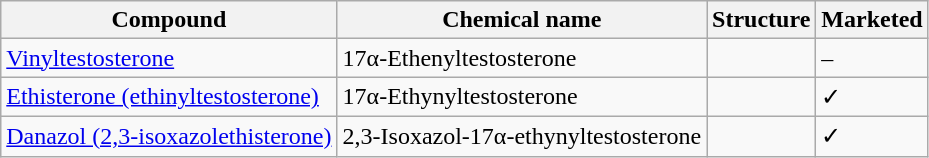<table class="wikitable" border="1">
<tr>
<th>Compound</th>
<th>Chemical name</th>
<th>Structure</th>
<th>Marketed</th>
</tr>
<tr>
<td><a href='#'>Vinyltestosterone</a></td>
<td>17α-Ethenyltestosterone</td>
<td></td>
<td>–</td>
</tr>
<tr>
<td><a href='#'>Ethisterone (ethinyltestosterone)</a></td>
<td>17α-Ethynyltestosterone</td>
<td></td>
<td>✓</td>
</tr>
<tr>
<td><a href='#'>Danazol (2,3-isoxazolethisterone)</a></td>
<td>2,3-Isoxazol-17α-ethynyltestosterone</td>
<td></td>
<td>✓</td>
</tr>
</table>
